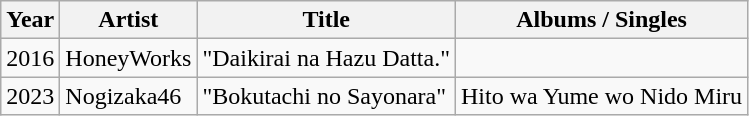<table class="wikitable sortable">
<tr>
<th>Year</th>
<th>Artist</th>
<th>Title</th>
<th>Albums / Singles</th>
</tr>
<tr>
<td>2016</td>
<td>HoneyWorks</td>
<td>"Daikirai na Hazu Datta."</td>
<td></td>
</tr>
<tr>
<td>2023</td>
<td>Nogizaka46</td>
<td>"Bokutachi no Sayonara"</td>
<td>Hito wa Yume wo Nido Miru</td>
</tr>
</table>
